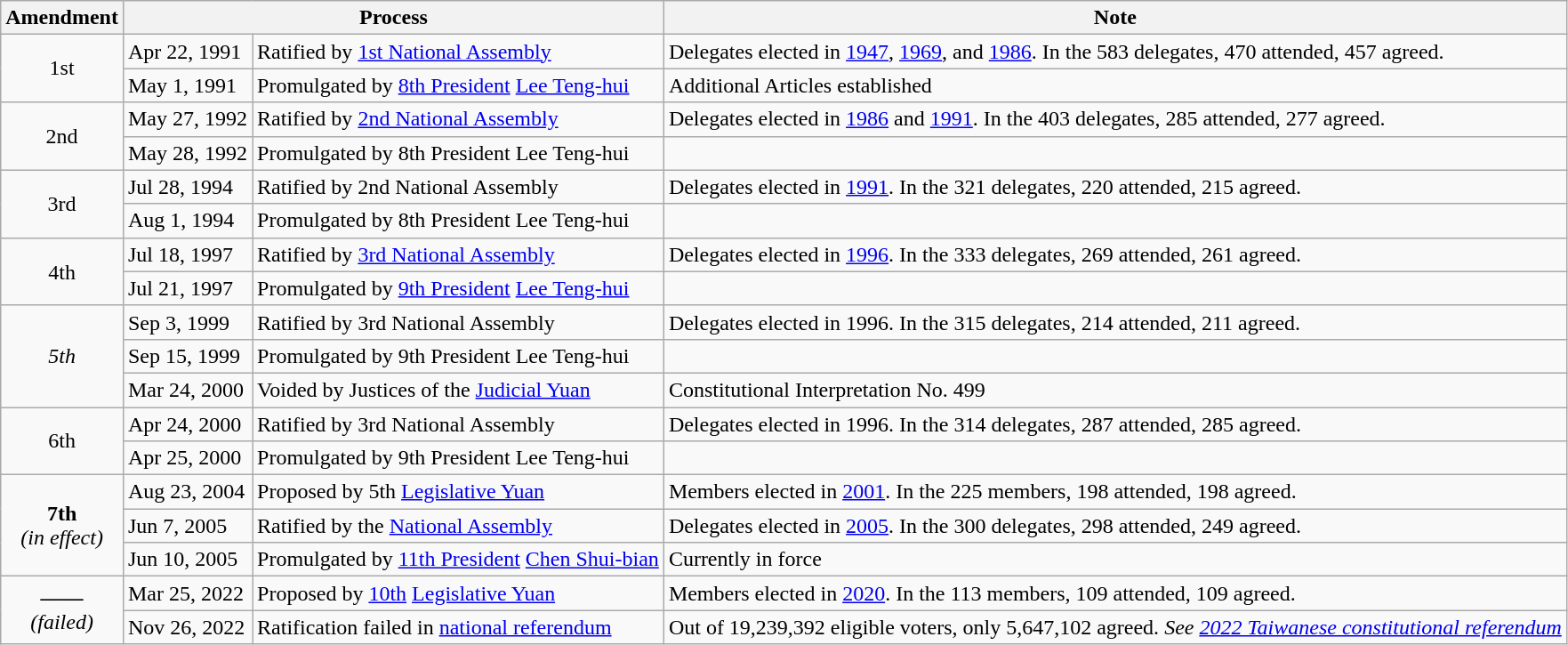<table class=wikitable>
<tr>
<th>Amendment</th>
<th colspan=2>Process</th>
<th>Note</th>
</tr>
<tr>
<td rowspan=2 align=center>1st</td>
<td>Apr 22, 1991</td>
<td>Ratified by <a href='#'>1st National Assembly</a></td>
<td>Delegates elected in <a href='#'>1947</a>, <a href='#'>1969</a>, and <a href='#'>1986</a>. In the 583 delegates, 470 attended, 457 agreed.</td>
</tr>
<tr>
<td>May 1, 1991</td>
<td>Promulgated by <a href='#'>8th President</a> <a href='#'>Lee Teng-hui</a></td>
<td>Additional Articles established</td>
</tr>
<tr>
<td rowspan=2 align=center>2nd</td>
<td>May 27, 1992</td>
<td>Ratified by <a href='#'>2nd National Assembly</a></td>
<td>Delegates elected in <a href='#'>1986</a> and <a href='#'>1991</a>. In the 403 delegates, 285 attended, 277 agreed.</td>
</tr>
<tr>
<td>May 28, 1992</td>
<td>Promulgated by 8th President Lee Teng-hui</td>
<td></td>
</tr>
<tr>
<td rowspan=2 align=center>3rd</td>
<td>Jul 28, 1994</td>
<td>Ratified by 2nd National Assembly</td>
<td>Delegates elected in <a href='#'>1991</a>. In the 321 delegates, 220 attended, 215 agreed.</td>
</tr>
<tr>
<td>Aug 1, 1994</td>
<td>Promulgated by 8th President Lee Teng-hui</td>
<td></td>
</tr>
<tr>
<td rowspan=2 align=center>4th</td>
<td>Jul 18, 1997</td>
<td>Ratified by <a href='#'>3rd National Assembly</a></td>
<td>Delegates elected in <a href='#'>1996</a>. In the 333 delegates, 269 attended, 261 agreed.</td>
</tr>
<tr>
<td>Jul 21, 1997</td>
<td>Promulgated by <a href='#'>9th President</a> <a href='#'>Lee Teng-hui</a></td>
<td></td>
</tr>
<tr>
<td rowspan=3 align=center><em>5th</em></td>
<td>Sep 3, 1999</td>
<td>Ratified by 3rd National Assembly</td>
<td>Delegates elected in 1996. In the 315 delegates, 214 attended, 211 agreed.</td>
</tr>
<tr>
<td>Sep 15, 1999</td>
<td>Promulgated by 9th President Lee Teng-hui</td>
<td></td>
</tr>
<tr>
<td>Mar 24, 2000</td>
<td>Voided by Justices of the <a href='#'>Judicial Yuan</a></td>
<td>Constitutional Interpretation No. 499</td>
</tr>
<tr>
<td rowspan=2 align=center>6th</td>
<td>Apr 24, 2000</td>
<td>Ratified by 3rd National Assembly</td>
<td>Delegates elected in 1996. In the 314 delegates, 287 attended, 285 agreed.</td>
</tr>
<tr>
<td>Apr 25, 2000</td>
<td>Promulgated by 9th President Lee Teng-hui</td>
<td></td>
</tr>
<tr>
<td rowspan=3 align=center><strong>7th</strong><br><em>(in effect)</em></td>
<td>Aug 23, 2004</td>
<td>Proposed by 5th <a href='#'>Legislative Yuan</a></td>
<td>Members elected in <a href='#'>2001</a>. In the 225 members, 198 attended, 198 agreed.</td>
</tr>
<tr>
<td>Jun 7, 2005</td>
<td>Ratified by the <a href='#'>National Assembly</a></td>
<td>Delegates elected in <a href='#'>2005</a>. In the 300 delegates, 298 attended, 249 agreed.</td>
</tr>
<tr>
<td>Jun 10, 2005</td>
<td>Promulgated by <a href='#'>11th President</a> <a href='#'>Chen Shui-bian</a></td>
<td>Currently in force</td>
</tr>
<tr>
<td rowspan=2 align=center><strong>——</strong><br><em>(failed)</em></td>
<td>Mar 25, 2022</td>
<td>Proposed by <a href='#'>10th</a> <a href='#'>Legislative Yuan</a></td>
<td>Members elected in <a href='#'>2020</a>. In the 113 members, 109 attended, 109 agreed.</td>
</tr>
<tr>
<td>Nov 26, 2022</td>
<td>Ratification failed in <a href='#'>national referendum</a></td>
<td>Out of 19,239,392 eligible voters, only 5,647,102 agreed. <em>See <a href='#'>2022 Taiwanese constitutional referendum</a></em></td>
</tr>
</table>
